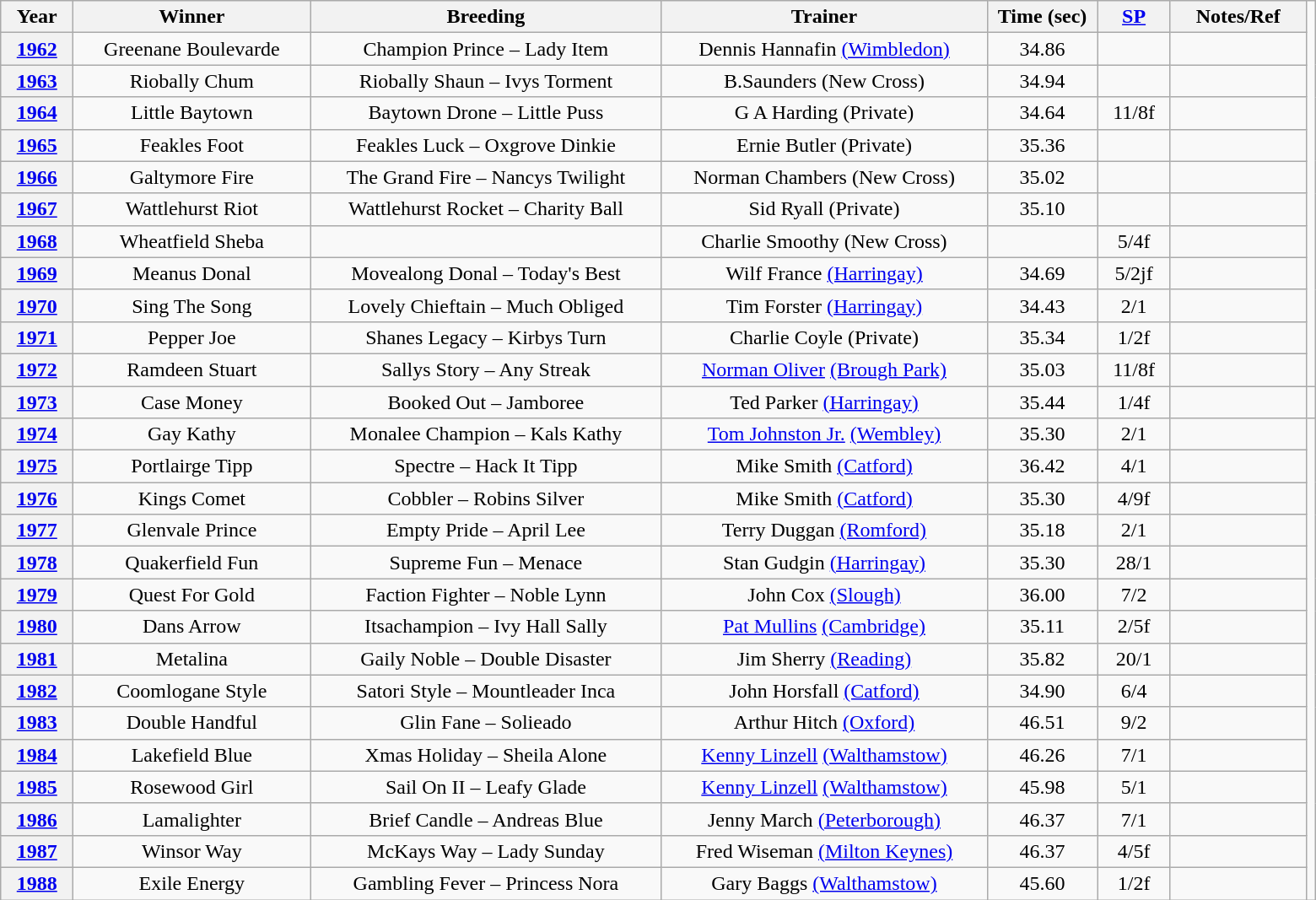<table class="wikitable" style="text-align:center">
<tr>
<th width=50>Year</th>
<th width=180>Winner</th>
<th width=270>Breeding</th>
<th width=250>Trainer</th>
<th width=80>Time (sec)</th>
<th width=50><a href='#'>SP</a></th>
<th width=100>Notes/Ref</th>
</tr>
<tr>
<th><a href='#'>1962</a></th>
<td>Greenane Boulevarde</td>
<td>Champion Prince – Lady Item</td>
<td>Dennis Hannafin <a href='#'>(Wimbledon)</a></td>
<td>34.86</td>
<td></td>
<td></td>
</tr>
<tr>
<th><a href='#'>1963</a></th>
<td>Riobally Chum</td>
<td>Riobally Shaun – Ivys Torment</td>
<td>B.Saunders (New Cross)</td>
<td>34.94</td>
<td></td>
<td></td>
</tr>
<tr>
<th><a href='#'>1964</a></th>
<td>Little Baytown</td>
<td>Baytown Drone – Little Puss</td>
<td>G A Harding (Private)</td>
<td>34.64</td>
<td>11/8f</td>
<td></td>
</tr>
<tr>
<th><a href='#'>1965</a></th>
<td>Feakles Foot</td>
<td>Feakles Luck – Oxgrove Dinkie</td>
<td>Ernie Butler (Private)</td>
<td>35.36</td>
<td></td>
<td></td>
</tr>
<tr>
<th><a href='#'>1966</a></th>
<td>Galtymore Fire</td>
<td>The Grand Fire – Nancys Twilight</td>
<td>Norman Chambers (New Cross)</td>
<td>35.02</td>
<td></td>
<td></td>
</tr>
<tr>
<th><a href='#'>1967</a></th>
<td>Wattlehurst Riot</td>
<td>Wattlehurst Rocket – Charity Ball</td>
<td>Sid Ryall (Private)</td>
<td>35.10</td>
<td></td>
<td></td>
</tr>
<tr>
<th><a href='#'>1968</a></th>
<td>Wheatfield Sheba</td>
<td></td>
<td>Charlie Smoothy (New Cross)</td>
<td></td>
<td>5/4f</td>
<td></td>
</tr>
<tr>
<th><a href='#'>1969</a></th>
<td>Meanus Donal</td>
<td>Movealong Donal – Today's Best</td>
<td>Wilf France <a href='#'>(Harringay)</a></td>
<td>34.69</td>
<td>5/2jf</td>
<td></td>
</tr>
<tr>
<th><a href='#'>1970</a></th>
<td>Sing The Song</td>
<td>Lovely Chieftain – Much Obliged</td>
<td>Tim Forster <a href='#'>(Harringay)</a></td>
<td>34.43</td>
<td>2/1</td>
<td></td>
</tr>
<tr>
<th><a href='#'>1971</a></th>
<td>Pepper Joe</td>
<td>Shanes Legacy – Kirbys Turn</td>
<td>Charlie Coyle (Private)</td>
<td>35.34</td>
<td>1/2f</td>
<td></td>
</tr>
<tr>
<th><a href='#'>1972</a></th>
<td>Ramdeen Stuart</td>
<td>Sallys Story – Any Streak</td>
<td><a href='#'>Norman Oliver</a> <a href='#'>(Brough Park)</a></td>
<td>35.03</td>
<td>11/8f</td>
<td></td>
</tr>
<tr>
<th><a href='#'>1973</a></th>
<td>Case Money</td>
<td>Booked Out – Jamboree</td>
<td>Ted Parker <a href='#'>(Harringay)</a></td>
<td>35.44</td>
<td>1/4f</td>
<td></td>
<td></td>
</tr>
<tr>
<th><a href='#'>1974</a></th>
<td>Gay Kathy</td>
<td>Monalee Champion – Kals Kathy</td>
<td><a href='#'>Tom Johnston Jr.</a> <a href='#'>(Wembley)</a></td>
<td>35.30</td>
<td>2/1</td>
<td></td>
</tr>
<tr>
<th><a href='#'>1975</a></th>
<td>Portlairge Tipp</td>
<td>Spectre – Hack It Tipp</td>
<td>Mike Smith <a href='#'>(Catford)</a></td>
<td>36.42</td>
<td>4/1</td>
<td></td>
</tr>
<tr>
<th><a href='#'>1976</a></th>
<td>Kings Comet</td>
<td>Cobbler – Robins Silver</td>
<td>Mike Smith <a href='#'>(Catford)</a></td>
<td>35.30</td>
<td>4/9f</td>
<td></td>
</tr>
<tr>
<th><a href='#'>1977</a></th>
<td>Glenvale Prince</td>
<td>Empty Pride – April Lee</td>
<td>Terry Duggan <a href='#'>(Romford)</a></td>
<td>35.18</td>
<td>2/1</td>
<td></td>
</tr>
<tr>
<th><a href='#'>1978</a></th>
<td>Quakerfield Fun</td>
<td>Supreme Fun – Menace</td>
<td>Stan Gudgin <a href='#'>(Harringay)</a></td>
<td>35.30</td>
<td>28/1</td>
<td></td>
</tr>
<tr>
<th><a href='#'>1979</a></th>
<td>Quest For Gold</td>
<td>Faction Fighter – Noble Lynn</td>
<td>John Cox <a href='#'>(Slough)</a></td>
<td>36.00</td>
<td>7/2</td>
<td></td>
</tr>
<tr>
<th><a href='#'>1980</a></th>
<td>Dans Arrow</td>
<td>Itsachampion – Ivy Hall Sally</td>
<td><a href='#'>Pat Mullins</a> <a href='#'>(Cambridge)</a></td>
<td>35.11</td>
<td>2/5f</td>
<td></td>
</tr>
<tr>
<th><a href='#'>1981</a></th>
<td>Metalina</td>
<td>Gaily Noble – Double Disaster</td>
<td>Jim Sherry <a href='#'>(Reading)</a></td>
<td>35.82</td>
<td>20/1</td>
<td></td>
</tr>
<tr>
<th><a href='#'>1982</a></th>
<td>Coomlogane Style</td>
<td>Satori Style – Mountleader Inca</td>
<td>John Horsfall <a href='#'>(Catford)</a></td>
<td>34.90</td>
<td>6/4</td>
<td></td>
</tr>
<tr>
<th><a href='#'>1983</a></th>
<td>Double Handful</td>
<td>Glin Fane – Solieado</td>
<td>Arthur Hitch <a href='#'>(Oxford)</a></td>
<td>46.51</td>
<td>9/2</td>
<td></td>
</tr>
<tr>
<th><a href='#'>1984</a></th>
<td>Lakefield Blue</td>
<td>Xmas Holiday – Sheila Alone</td>
<td><a href='#'>Kenny Linzell</a> <a href='#'>(Walthamstow)</a></td>
<td>46.26</td>
<td>7/1</td>
<td></td>
</tr>
<tr>
<th><a href='#'>1985</a></th>
<td>Rosewood Girl</td>
<td>Sail On II – Leafy Glade</td>
<td><a href='#'>Kenny Linzell</a> <a href='#'>(Walthamstow)</a></td>
<td>45.98</td>
<td>5/1</td>
<td></td>
</tr>
<tr>
<th><a href='#'>1986</a></th>
<td>Lamalighter</td>
<td>Brief Candle – Andreas Blue</td>
<td>Jenny March <a href='#'>(Peterborough)</a></td>
<td>46.37</td>
<td>7/1</td>
<td></td>
</tr>
<tr>
<th><a href='#'>1987</a></th>
<td>Winsor Way</td>
<td>McKays Way – Lady Sunday</td>
<td>Fred Wiseman <a href='#'>(Milton Keynes)</a></td>
<td>46.37</td>
<td>4/5f</td>
<td></td>
</tr>
<tr>
<th><a href='#'>1988</a></th>
<td>Exile Energy</td>
<td>Gambling Fever – Princess Nora</td>
<td>Gary Baggs <a href='#'>(Walthamstow)</a></td>
<td>45.60</td>
<td>1/2f</td>
<td></td>
</tr>
</table>
